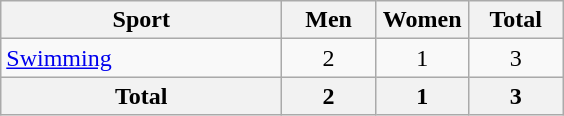<table class="wikitable sortable" style="text-align:center;">
<tr>
<th width=180>Sport</th>
<th width=55>Men</th>
<th width=55>Women</th>
<th width=55>Total</th>
</tr>
<tr>
<td align=left><a href='#'>Swimming</a></td>
<td>2</td>
<td>1</td>
<td>3</td>
</tr>
<tr>
<th>Total</th>
<th>2</th>
<th>1</th>
<th>3</th>
</tr>
</table>
